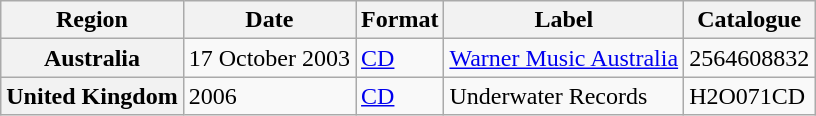<table class="wikitable plainrowheaders">
<tr>
<th scope="col">Region</th>
<th scope="col">Date</th>
<th scope="col">Format</th>
<th scope="col">Label</th>
<th scope="col">Catalogue</th>
</tr>
<tr>
<th scope="row">Australia</th>
<td>17 October 2003</td>
<td><a href='#'>CD</a></td>
<td><a href='#'>Warner Music Australia</a></td>
<td>2564608832</td>
</tr>
<tr>
<th scope="row">United Kingdom</th>
<td>2006</td>
<td><a href='#'>CD</a></td>
<td>Underwater Records</td>
<td>H2O071CD</td>
</tr>
</table>
